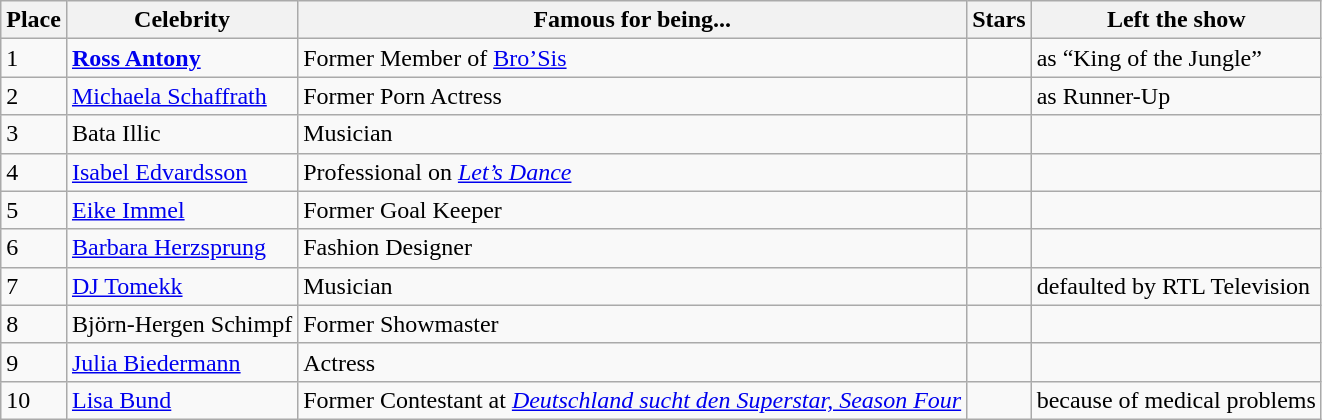<table class="wikitable">
<tr>
<th>Place</th>
<th>Celebrity</th>
<th>Famous for being...</th>
<th>Stars</th>
<th>Left the show</th>
</tr>
<tr>
<td>1</td>
<td><strong><a href='#'>Ross Antony</a></strong></td>
<td>Former Member of <a href='#'>Bro’Sis</a></td>
<td></td>
<td>as “King of the Jungle”</td>
</tr>
<tr>
<td>2</td>
<td><a href='#'>Michaela Schaffrath</a></td>
<td>Former Porn Actress</td>
<td></td>
<td>as Runner-Up</td>
</tr>
<tr>
<td>3</td>
<td>Bata Illic</td>
<td>Musician</td>
<td></td>
<td></td>
</tr>
<tr>
<td>4</td>
<td><a href='#'>Isabel Edvardsson</a></td>
<td>Professional on <em><a href='#'>Let’s Dance</a></em></td>
<td></td>
<td></td>
</tr>
<tr>
<td>5</td>
<td><a href='#'>Eike Immel</a></td>
<td>Former Goal Keeper</td>
<td></td>
<td></td>
</tr>
<tr>
<td>6</td>
<td><a href='#'>Barbara Herzsprung</a></td>
<td>Fashion Designer</td>
<td></td>
<td></td>
</tr>
<tr>
<td>7</td>
<td><a href='#'>DJ Tomekk</a></td>
<td>Musician</td>
<td></td>
<td>defaulted by RTL Television</td>
</tr>
<tr>
<td>8</td>
<td>Björn-Hergen Schimpf</td>
<td>Former Showmaster</td>
<td></td>
<td></td>
</tr>
<tr>
<td>9</td>
<td><a href='#'>Julia Biedermann</a></td>
<td>Actress</td>
<td></td>
<td></td>
</tr>
<tr>
<td>10</td>
<td><a href='#'>Lisa Bund</a></td>
<td>Former Contestant at <em><a href='#'>Deutschland sucht den Superstar, Season Four</a></em></td>
<td></td>
<td>because of medical problems</td>
</tr>
</table>
